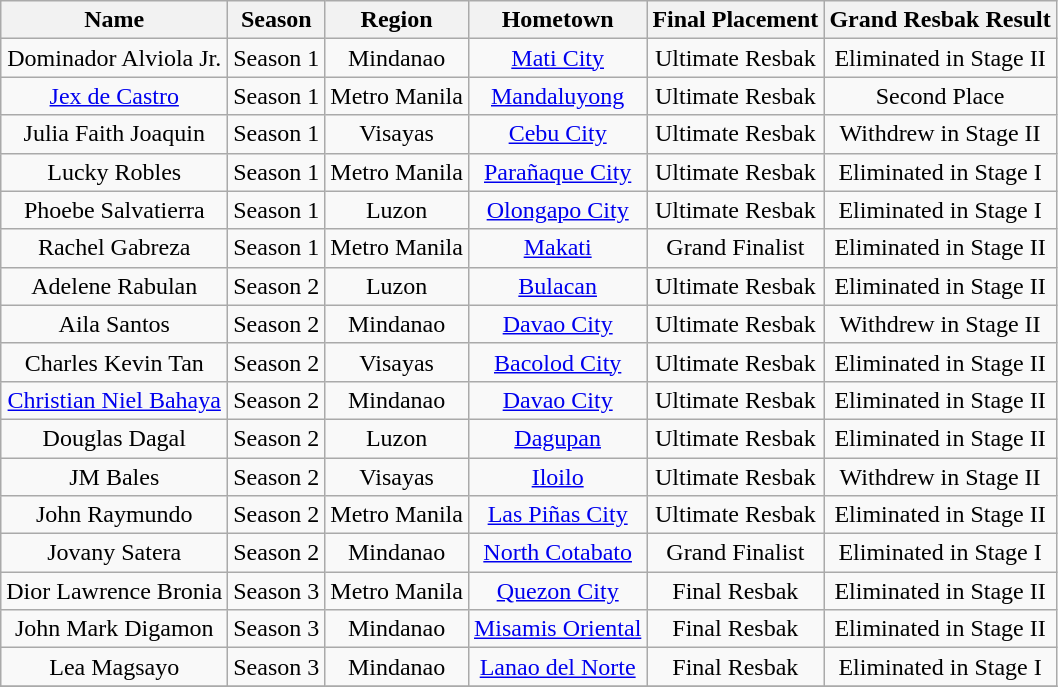<table class="wikitable plainrowheaders" style="text-align:center;">
<tr>
<th>Name</th>
<th>Season</th>
<th>Region</th>
<th>Hometown</th>
<th>Final Placement</th>
<th>Grand Resbak Result</th>
</tr>
<tr>
<td>Dominador Alviola Jr.</td>
<td>Season 1</td>
<td>Mindanao</td>
<td><a href='#'>Mati City</a></td>
<td>Ultimate Resbak</td>
<td>Eliminated in Stage II</td>
</tr>
<tr>
<td><a href='#'>Jex de Castro</a></td>
<td>Season 1</td>
<td>Metro Manila</td>
<td><a href='#'>Mandaluyong</a></td>
<td>Ultimate Resbak</td>
<td>Second Place</td>
</tr>
<tr>
<td>Julia Faith Joaquin</td>
<td>Season 1</td>
<td>Visayas</td>
<td><a href='#'>Cebu City</a></td>
<td>Ultimate Resbak</td>
<td>Withdrew in Stage II</td>
</tr>
<tr>
<td>Lucky Robles</td>
<td>Season 1</td>
<td>Metro Manila</td>
<td><a href='#'>Parañaque City</a></td>
<td>Ultimate Resbak</td>
<td>Eliminated in Stage I</td>
</tr>
<tr>
<td>Phoebe Salvatierra</td>
<td>Season 1</td>
<td>Luzon</td>
<td><a href='#'>Olongapo City</a></td>
<td>Ultimate Resbak</td>
<td>Eliminated in Stage I</td>
</tr>
<tr>
<td>Rachel Gabreza</td>
<td>Season 1</td>
<td>Metro Manila</td>
<td><a href='#'>Makati</a></td>
<td>Grand Finalist</td>
<td>Eliminated in Stage II</td>
</tr>
<tr>
<td>Adelene Rabulan</td>
<td>Season 2</td>
<td>Luzon</td>
<td><a href='#'>Bulacan</a></td>
<td>Ultimate Resbak</td>
<td>Eliminated in Stage II</td>
</tr>
<tr>
<td>Aila Santos</td>
<td>Season 2</td>
<td>Mindanao</td>
<td><a href='#'>Davao City</a></td>
<td>Ultimate Resbak</td>
<td>Withdrew in Stage II</td>
</tr>
<tr>
<td>Charles Kevin Tan</td>
<td>Season 2</td>
<td>Visayas</td>
<td><a href='#'>Bacolod City</a></td>
<td>Ultimate Resbak</td>
<td>Eliminated in Stage II</td>
</tr>
<tr>
<td><a href='#'>Christian Niel Bahaya</a></td>
<td>Season 2</td>
<td>Mindanao</td>
<td><a href='#'>Davao City</a></td>
<td>Ultimate Resbak</td>
<td>Eliminated in Stage II</td>
</tr>
<tr>
<td>Douglas Dagal</td>
<td>Season 2</td>
<td>Luzon</td>
<td><a href='#'>Dagupan</a></td>
<td>Ultimate Resbak</td>
<td>Eliminated in Stage II</td>
</tr>
<tr>
<td>JM Bales</td>
<td>Season 2</td>
<td>Visayas</td>
<td><a href='#'>Iloilo</a></td>
<td>Ultimate Resbak</td>
<td>Withdrew in Stage II</td>
</tr>
<tr>
<td>John Raymundo</td>
<td>Season 2</td>
<td>Metro Manila</td>
<td><a href='#'>Las Piñas City</a></td>
<td>Ultimate Resbak</td>
<td>Eliminated in Stage II</td>
</tr>
<tr>
<td>Jovany Satera</td>
<td>Season 2</td>
<td>Mindanao</td>
<td><a href='#'>North Cotabato</a></td>
<td>Grand Finalist</td>
<td>Eliminated in Stage I</td>
</tr>
<tr>
<td>Dior Lawrence Bronia</td>
<td>Season 3</td>
<td>Metro Manila</td>
<td><a href='#'>Quezon City</a></td>
<td>Final Resbak</td>
<td>Eliminated in Stage II</td>
</tr>
<tr>
<td>John Mark Digamon</td>
<td>Season 3</td>
<td>Mindanao</td>
<td><a href='#'>Misamis Oriental</a></td>
<td>Final Resbak</td>
<td>Eliminated in Stage II</td>
</tr>
<tr>
<td>Lea Magsayo</td>
<td>Season 3</td>
<td>Mindanao</td>
<td><a href='#'>Lanao del Norte</a></td>
<td>Final Resbak</td>
<td>Eliminated in Stage I</td>
</tr>
<tr>
</tr>
</table>
